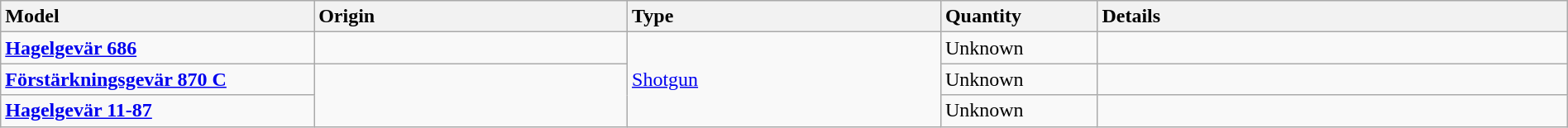<table class="wikitable" style="width:100%;">
<tr>
<th style="text-align:left;width:20%;">Model</th>
<th style="text-align:left;width:20%;">Origin</th>
<th style="text-align:left;width:20%;">Type</th>
<th style="text-align:left;width:10%;">Quantity</th>
<th style="text-align:left;width:30%;">Details</th>
</tr>
<tr>
<td><strong><a href='#'>Hagel­gevär 686</a></strong></td>
<td></td>
<td rowspan="3"><a href='#'>Shotgun</a></td>
<td>Unknown</td>
<td></td>
</tr>
<tr>
<td><strong><a href='#'>Förstärknings­gevär 870 C</a></strong></td>
<td rowspan="2"></td>
<td>Unknown</td>
<td></td>
</tr>
<tr>
<td><a href='#'><strong>Hagel­gevär 11-87</strong></a></td>
<td>Unknown</td>
<td></td>
</tr>
</table>
